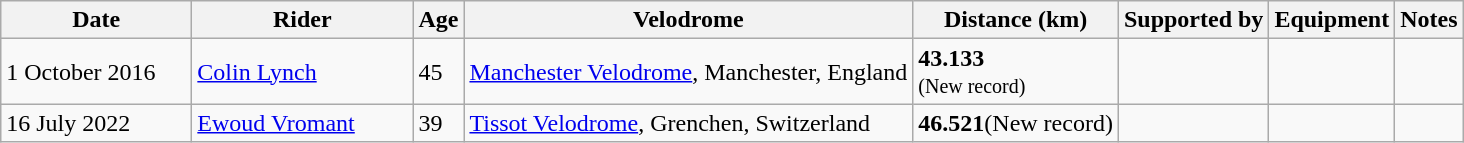<table class="wikitable sortable">
<tr>
<th width=120>Date</th>
<th width=140>Rider</th>
<th>Age</th>
<th>Velodrome</th>
<th>Distance (km)</th>
<th>Supported by</th>
<th>Equipment</th>
<th>Notes</th>
</tr>
<tr>
<td>1 October 2016</td>
<td> <a href='#'>Colin Lynch</a></td>
<td>45</td>
<td><a href='#'>Manchester Velodrome</a>, Manchester, England</td>
<td><strong>43.133</strong><br><small>(New record)</small></td>
<td></td>
<td></td>
<td></td>
</tr>
<tr>
<td>16 July 2022</td>
<td><a href='#'>Ewoud Vromant</a></td>
<td>39</td>
<td><a href='#'>Tissot Velodrome</a>, Grenchen, Switzerland</td>
<td><strong>46.521</strong>(New record)</td>
<td></td>
<td></td>
<td></td>
</tr>
</table>
